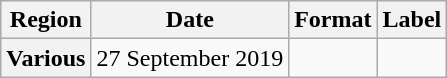<table class="wikitable plainrowheaders">
<tr>
<th scope="col">Region</th>
<th scope="col">Date</th>
<th scope="col">Format</th>
<th scope="col">Label</th>
</tr>
<tr>
<th scope="row">Various</th>
<td>27 September 2019</td>
<td></td>
<td></td>
</tr>
</table>
